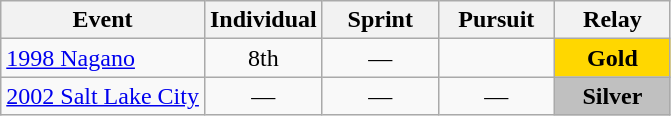<table class="wikitable" style="text-align: center;">
<tr ">
<th>Event</th>
<th style="width:70px;">Individual</th>
<th style="width:70px;">Sprint</th>
<th style="width:70px;">Pursuit</th>
<th style="width:70px;">Relay</th>
</tr>
<tr>
<td align=left> <a href='#'>1998 Nagano</a></td>
<td>8th</td>
<td>—</td>
<td></td>
<td style="background:gold;"><strong>Gold</strong></td>
</tr>
<tr>
<td align=left> <a href='#'>2002 Salt Lake City</a></td>
<td>—</td>
<td>—</td>
<td>—</td>
<td style="background:silver;"><strong>Silver</strong></td>
</tr>
</table>
